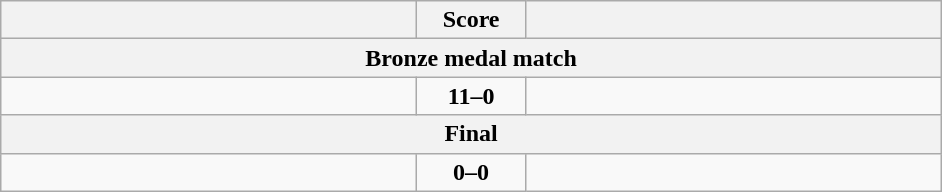<table class="wikitable" style="text-align: left;">
<tr>
<th align="right" width="270"></th>
<th width="65">Score</th>
<th align="left" width="270"></th>
</tr>
<tr>
<th colspan="3">Bronze medal match</th>
</tr>
<tr>
<td><strong></strong></td>
<td align=center><strong>11–0</strong></td>
<td></td>
</tr>
<tr>
<th colspan="3">Final</th>
</tr>
<tr>
<td></td>
<td align=center><strong>0–0</strong></td>
<td><strong></strong></td>
</tr>
</table>
